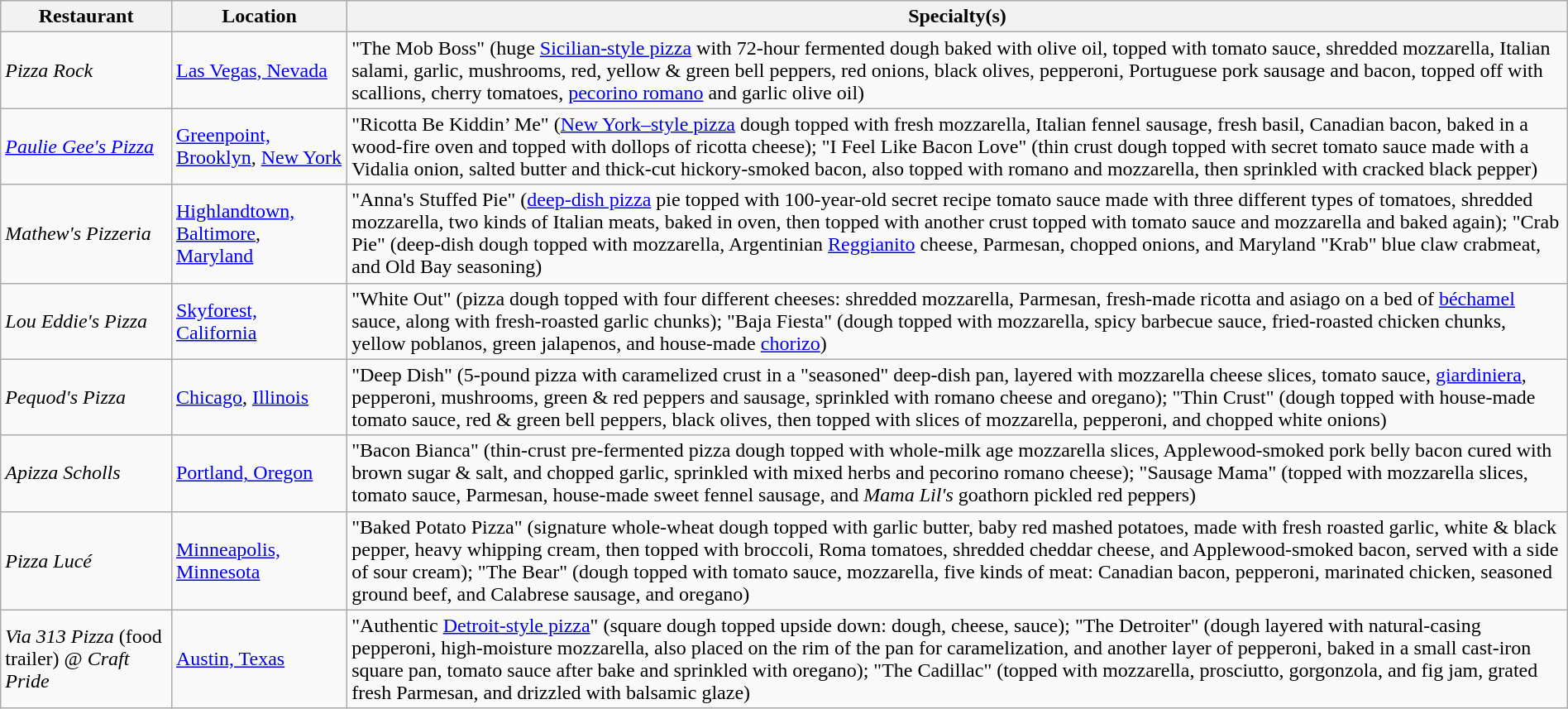<table class="wikitable" style="width:100%;">
<tr>
<th>Restaurant</th>
<th>Location</th>
<th>Specialty(s)</th>
</tr>
<tr>
<td><em>Pizza Rock</em></td>
<td><a href='#'>Las Vegas, Nevada</a></td>
<td>"The Mob Boss" (huge <a href='#'>Sicilian-style pizza</a> with 72-hour fermented dough baked with olive oil, topped with tomato sauce, shredded mozzarella, Italian salami, garlic, mushrooms, red, yellow & green bell peppers, red onions, black olives, pepperoni, Portuguese pork sausage and bacon, topped off with scallions, cherry tomatoes, <a href='#'>pecorino romano</a> and garlic olive oil)</td>
</tr>
<tr>
<td><em><a href='#'>Paulie Gee's Pizza</a></em></td>
<td><a href='#'>Greenpoint, Brooklyn</a>, <a href='#'>New York</a></td>
<td>"Ricotta Be Kiddin’ Me" (<a href='#'>New York–style pizza</a> dough topped with fresh mozzarella, Italian fennel sausage, fresh basil, Canadian bacon, baked in a wood-fire oven and topped with dollops of ricotta cheese); "I Feel Like Bacon Love" (thin crust dough topped with secret tomato sauce made with a Vidalia onion, salted butter and thick-cut hickory-smoked bacon, also topped with romano and mozzarella, then sprinkled with cracked black pepper)</td>
</tr>
<tr>
<td><em>Mathew's Pizzeria</em></td>
<td><a href='#'>Highlandtown, Baltimore</a>, <a href='#'>Maryland</a></td>
<td>"Anna's Stuffed Pie" (<a href='#'>deep-dish pizza</a> pie topped with 100-year-old secret recipe tomato sauce made with three different types of tomatoes, shredded mozzarella, two kinds of Italian meats, baked in oven, then topped with another crust topped with tomato sauce and mozzarella and baked again); "Crab Pie" (deep-dish dough topped with mozzarella, Argentinian <a href='#'>Reggianito</a> cheese, Parmesan, chopped onions, and Maryland "Krab" blue claw crabmeat, and Old Bay seasoning)</td>
</tr>
<tr>
<td><em>Lou Eddie's Pizza</em></td>
<td><a href='#'>Skyforest, California</a></td>
<td>"White Out" (pizza dough topped with four different cheeses: shredded mozzarella, Parmesan, fresh-made ricotta and asiago on a bed of <a href='#'>béchamel</a> sauce, along with fresh-roasted garlic chunks); "Baja Fiesta" (dough topped with mozzarella, spicy barbecue sauce, fried-roasted chicken chunks, yellow poblanos, green jalapenos, and house-made <a href='#'>chorizo</a>)</td>
</tr>
<tr>
<td><em>Pequod's Pizza</em></td>
<td><a href='#'>Chicago</a>, <a href='#'>Illinois</a></td>
<td>"Deep Dish" (5-pound pizza with caramelized crust in a "seasoned" deep-dish pan, layered with mozzarella cheese slices, tomato sauce, <a href='#'>giardiniera</a>, pepperoni, mushrooms, green & red peppers and sausage, sprinkled with romano cheese and oregano); "Thin Crust" (dough topped with house-made tomato sauce, red & green bell peppers, black olives, then topped with slices of mozzarella, pepperoni, and chopped white onions)</td>
</tr>
<tr>
<td><em>Apizza Scholls</em></td>
<td><a href='#'>Portland, Oregon</a></td>
<td>"Bacon Bianca" (thin-crust pre-fermented pizza dough topped with whole-milk age mozzarella slices, Applewood-smoked pork belly bacon cured with brown sugar & salt, and chopped garlic, sprinkled with mixed herbs and pecorino romano cheese); "Sausage Mama" (topped with mozzarella slices, tomato sauce, Parmesan, house-made sweet fennel sausage, and <em>Mama Lil's</em> goathorn pickled red peppers)</td>
</tr>
<tr>
<td><em>Pizza Lucé </em></td>
<td><a href='#'>Minneapolis, Minnesota</a></td>
<td>"Baked Potato Pizza" (signature whole-wheat dough topped with garlic butter, baby red mashed potatoes, made with fresh roasted garlic, white & black pepper, heavy whipping cream, then topped with broccoli, Roma tomatoes, shredded cheddar cheese, and Applewood-smoked bacon, served with a side of sour cream); "The Bear" (dough topped with tomato sauce, mozzarella, five kinds of meat: Canadian bacon, pepperoni, marinated chicken, seasoned ground beef, and Calabrese sausage, and oregano)</td>
</tr>
<tr>
<td><em>Via 313 Pizza</em> (food trailer) @ <em>Craft Pride</em></td>
<td><a href='#'>Austin, Texas</a></td>
<td>"Authentic <a href='#'>Detroit-style pizza</a>" (square dough topped upside down: dough, cheese, sauce); "The Detroiter" (dough layered with natural-casing pepperoni, high-moisture mozzarella, also placed on the rim of the pan for caramelization, and another layer of pepperoni, baked in a small cast-iron square pan, tomato sauce after bake and sprinkled with oregano); "The Cadillac" (topped with mozzarella, prosciutto, gorgonzola, and fig jam, grated fresh Parmesan, and drizzled with balsamic glaze)</td>
</tr>
</table>
